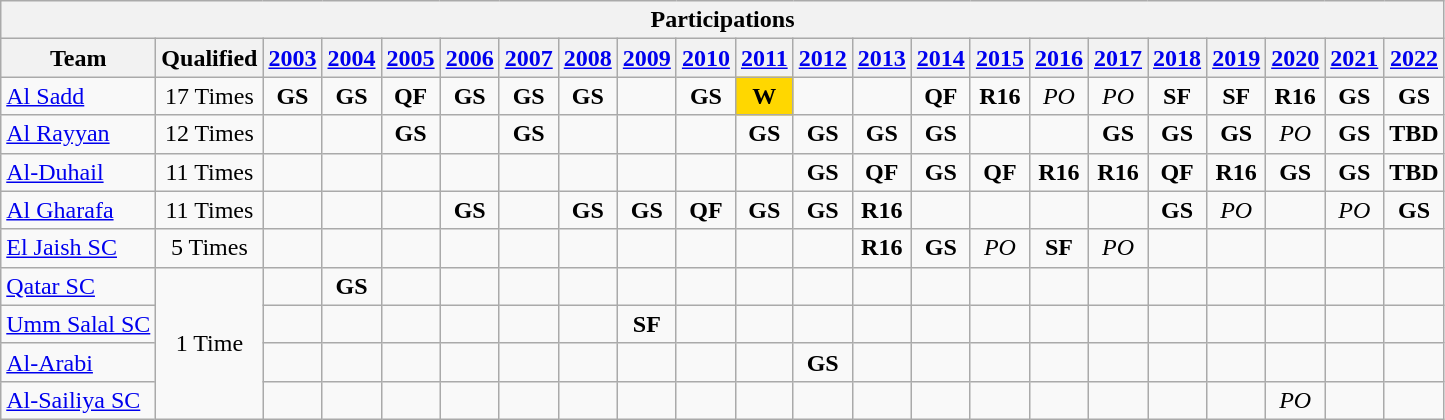<table class="wikitable" style="text-align:">
<tr>
<th colspan=100>Participations</th>
</tr>
<tr>
<th>Team</th>
<th>Qualified</th>
<th><a href='#'>2003</a></th>
<th><a href='#'>2004</a></th>
<th><a href='#'>2005</a></th>
<th><a href='#'>2006</a></th>
<th><a href='#'>2007</a></th>
<th><a href='#'>2008</a></th>
<th><a href='#'>2009</a></th>
<th><a href='#'>2010</a></th>
<th><a href='#'>2011</a></th>
<th><a href='#'>2012</a></th>
<th><a href='#'>2013</a></th>
<th><a href='#'>2014</a></th>
<th><a href='#'>2015</a></th>
<th><a href='#'>2016</a></th>
<th><a href='#'>2017</a></th>
<th><a href='#'>2018</a></th>
<th><a href='#'>2019</a></th>
<th><a href='#'>2020</a></th>
<th><a href='#'>2021</a></th>
<th><a href='#'>2022</a></th>
</tr>
<tr align=center>
<td align=left> <a href='#'>Al Sadd</a></td>
<td>17 Times</td>
<td><strong>GS</strong></td>
<td><strong>GS</strong></td>
<td><strong>QF</strong></td>
<td><strong>GS</strong></td>
<td><strong>GS</strong></td>
<td><strong>GS</strong></td>
<td></td>
<td><strong>GS</strong></td>
<td bgcolor=gold><strong>W</strong></td>
<td></td>
<td></td>
<td><strong>QF</strong></td>
<td><strong>R16</strong></td>
<td><em>PO</em></td>
<td><em>PO</em></td>
<td><strong>SF</strong></td>
<td><strong>SF</strong></td>
<td><strong>R16</strong></td>
<td><strong>GS</strong></td>
<td><strong>GS</strong></td>
</tr>
<tr align=center>
<td align=left> <a href='#'>Al Rayyan</a></td>
<td>12 Times</td>
<td></td>
<td></td>
<td><strong>GS</strong></td>
<td></td>
<td><strong>GS</strong></td>
<td></td>
<td></td>
<td></td>
<td><strong>GS</strong></td>
<td><strong>GS</strong></td>
<td><strong>GS</strong></td>
<td><strong>GS</strong></td>
<td></td>
<td></td>
<td><strong>GS</strong></td>
<td><strong>GS</strong></td>
<td><strong>GS</strong></td>
<td><em>PO</em></td>
<td><strong>GS</strong></td>
<td><strong>TBD</strong></td>
</tr>
<tr align=center>
<td align=left> <a href='#'>Al-Duhail</a></td>
<td>11 Times</td>
<td></td>
<td></td>
<td></td>
<td></td>
<td></td>
<td></td>
<td></td>
<td></td>
<td></td>
<td><strong>GS</strong></td>
<td><strong>QF</strong></td>
<td><strong>GS</strong></td>
<td><strong>QF</strong></td>
<td><strong>R16</strong></td>
<td><strong>R16</strong></td>
<td><strong>QF</strong></td>
<td><strong>R16</strong></td>
<td><strong>GS</strong></td>
<td><strong>GS</strong></td>
<td><strong>TBD</strong></td>
</tr>
<tr align=center>
<td align=left> <a href='#'>Al Gharafa</a></td>
<td>11 Times</td>
<td></td>
<td></td>
<td></td>
<td><strong>GS</strong></td>
<td></td>
<td><strong>GS</strong></td>
<td><strong>GS</strong></td>
<td><strong>QF</strong></td>
<td><strong>GS</strong></td>
<td><strong>GS</strong></td>
<td><strong>R16</strong></td>
<td></td>
<td></td>
<td></td>
<td></td>
<td><strong>GS</strong></td>
<td><em>PO</em></td>
<td></td>
<td><em>PO</em></td>
<td><strong>GS</strong></td>
</tr>
<tr align=center>
<td align=left> <a href='#'>El Jaish SC</a></td>
<td>5 Times</td>
<td></td>
<td></td>
<td></td>
<td></td>
<td></td>
<td></td>
<td></td>
<td></td>
<td></td>
<td></td>
<td><strong>R16</strong></td>
<td><strong>GS</strong></td>
<td><em>PO</em></td>
<td><strong>SF</strong></td>
<td><em>PO</em></td>
<td></td>
<td></td>
<td></td>
<td></td>
<td></td>
</tr>
<tr align=center>
<td align=left> <a href='#'>Qatar SC</a></td>
<td rowspan=4>1 Time</td>
<td></td>
<td><strong>GS</strong></td>
<td></td>
<td></td>
<td></td>
<td></td>
<td></td>
<td></td>
<td></td>
<td></td>
<td></td>
<td></td>
<td></td>
<td></td>
<td></td>
<td></td>
<td></td>
<td></td>
<td></td>
<td></td>
</tr>
<tr align=center>
<td align=left> <a href='#'>Umm Salal SC</a></td>
<td></td>
<td></td>
<td></td>
<td></td>
<td></td>
<td></td>
<td><strong>SF</strong></td>
<td></td>
<td></td>
<td></td>
<td></td>
<td></td>
<td></td>
<td></td>
<td></td>
<td></td>
<td></td>
<td></td>
<td></td>
<td></td>
</tr>
<tr align=center>
<td align=left> <a href='#'>Al-Arabi</a></td>
<td></td>
<td></td>
<td></td>
<td></td>
<td></td>
<td></td>
<td></td>
<td></td>
<td></td>
<td><strong>GS</strong></td>
<td></td>
<td></td>
<td></td>
<td></td>
<td></td>
<td></td>
<td></td>
<td></td>
<td></td>
<td></td>
</tr>
<tr align=center>
<td align=left> <a href='#'>Al-Sailiya SC</a></td>
<td></td>
<td></td>
<td></td>
<td></td>
<td></td>
<td></td>
<td></td>
<td></td>
<td></td>
<td></td>
<td></td>
<td></td>
<td></td>
<td></td>
<td></td>
<td></td>
<td></td>
<td><em>PO</em></td>
<td></td>
<td></td>
</tr>
</table>
